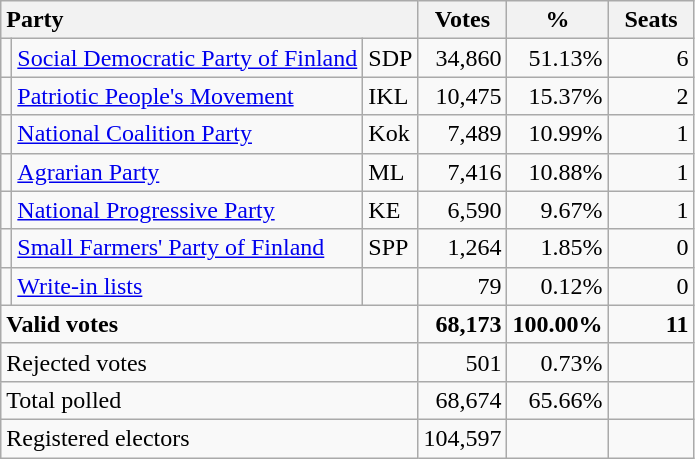<table class="wikitable" border="1" style="text-align:right;">
<tr>
<th style="text-align:left;" colspan=3>Party</th>
<th align=center width="50">Votes</th>
<th align=center width="50">%</th>
<th align=center width="50">Seats</th>
</tr>
<tr>
<td></td>
<td align=left style="white-space: nowrap;"><a href='#'>Social Democratic Party of Finland</a></td>
<td align=left>SDP</td>
<td>34,860</td>
<td>51.13%</td>
<td>6</td>
</tr>
<tr>
<td></td>
<td align=left><a href='#'>Patriotic People's Movement</a></td>
<td align=left>IKL</td>
<td>10,475</td>
<td>15.37%</td>
<td>2</td>
</tr>
<tr>
<td></td>
<td align=left><a href='#'>National Coalition Party</a></td>
<td align=left>Kok</td>
<td>7,489</td>
<td>10.99%</td>
<td>1</td>
</tr>
<tr>
<td></td>
<td align=left><a href='#'>Agrarian Party</a></td>
<td align=left>ML</td>
<td>7,416</td>
<td>10.88%</td>
<td>1</td>
</tr>
<tr>
<td></td>
<td align=left><a href='#'>National Progressive Party</a></td>
<td align=left>KE</td>
<td>6,590</td>
<td>9.67%</td>
<td>1</td>
</tr>
<tr>
<td></td>
<td align=left><a href='#'>Small Farmers' Party of Finland</a></td>
<td align=left>SPP</td>
<td>1,264</td>
<td>1.85%</td>
<td>0</td>
</tr>
<tr>
<td></td>
<td align=left><a href='#'>Write-in lists</a></td>
<td align=left></td>
<td>79</td>
<td>0.12%</td>
<td>0</td>
</tr>
<tr style="font-weight:bold">
<td align=left colspan=3>Valid votes</td>
<td>68,173</td>
<td>100.00%</td>
<td>11</td>
</tr>
<tr>
<td align=left colspan=3>Rejected votes</td>
<td>501</td>
<td>0.73%</td>
<td></td>
</tr>
<tr>
<td align=left colspan=3>Total polled</td>
<td>68,674</td>
<td>65.66%</td>
<td></td>
</tr>
<tr>
<td align=left colspan=3>Registered electors</td>
<td>104,597</td>
<td></td>
<td></td>
</tr>
</table>
